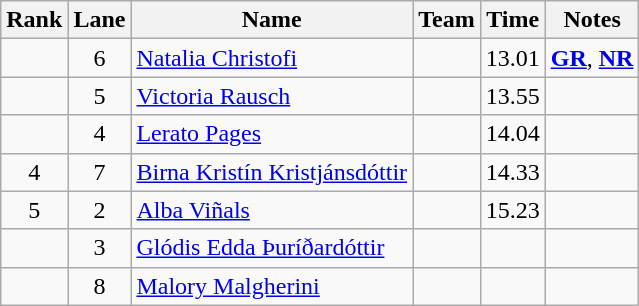<table class="wikitable sortable" style="text-align:center">
<tr>
<th>Rank</th>
<th>Lane</th>
<th>Name</th>
<th>Team</th>
<th>Time</th>
<th>Notes</th>
</tr>
<tr>
<td></td>
<td>6</td>
<td align="left"><a href='#'>Natalia Christofi</a></td>
<td align=left></td>
<td>13.01</td>
<td><strong><a href='#'>GR</a></strong>, <strong><a href='#'>NR</a></strong></td>
</tr>
<tr>
<td></td>
<td>5</td>
<td align="left"><a href='#'>Victoria Rausch</a></td>
<td align=left></td>
<td>13.55</td>
<td></td>
</tr>
<tr>
<td></td>
<td>4</td>
<td align="left"><a href='#'>Lerato Pages</a></td>
<td align=left></td>
<td>14.04</td>
<td></td>
</tr>
<tr>
<td>4</td>
<td>7</td>
<td align="left"><a href='#'>Birna Kristín Kristjánsdóttir</a></td>
<td align=left></td>
<td>14.33</td>
<td></td>
</tr>
<tr>
<td>5</td>
<td>2</td>
<td align="left"><a href='#'>Alba Viñals</a></td>
<td align=left></td>
<td>15.23</td>
<td></td>
</tr>
<tr>
<td></td>
<td>3</td>
<td align="left"><a href='#'>Glódis Edda Þuríðardóttir</a></td>
<td align=left></td>
<td></td>
<td></td>
</tr>
<tr>
<td></td>
<td>8</td>
<td align="left"><a href='#'>Malory Malgherini</a></td>
<td align=left></td>
<td></td>
<td></td>
</tr>
</table>
